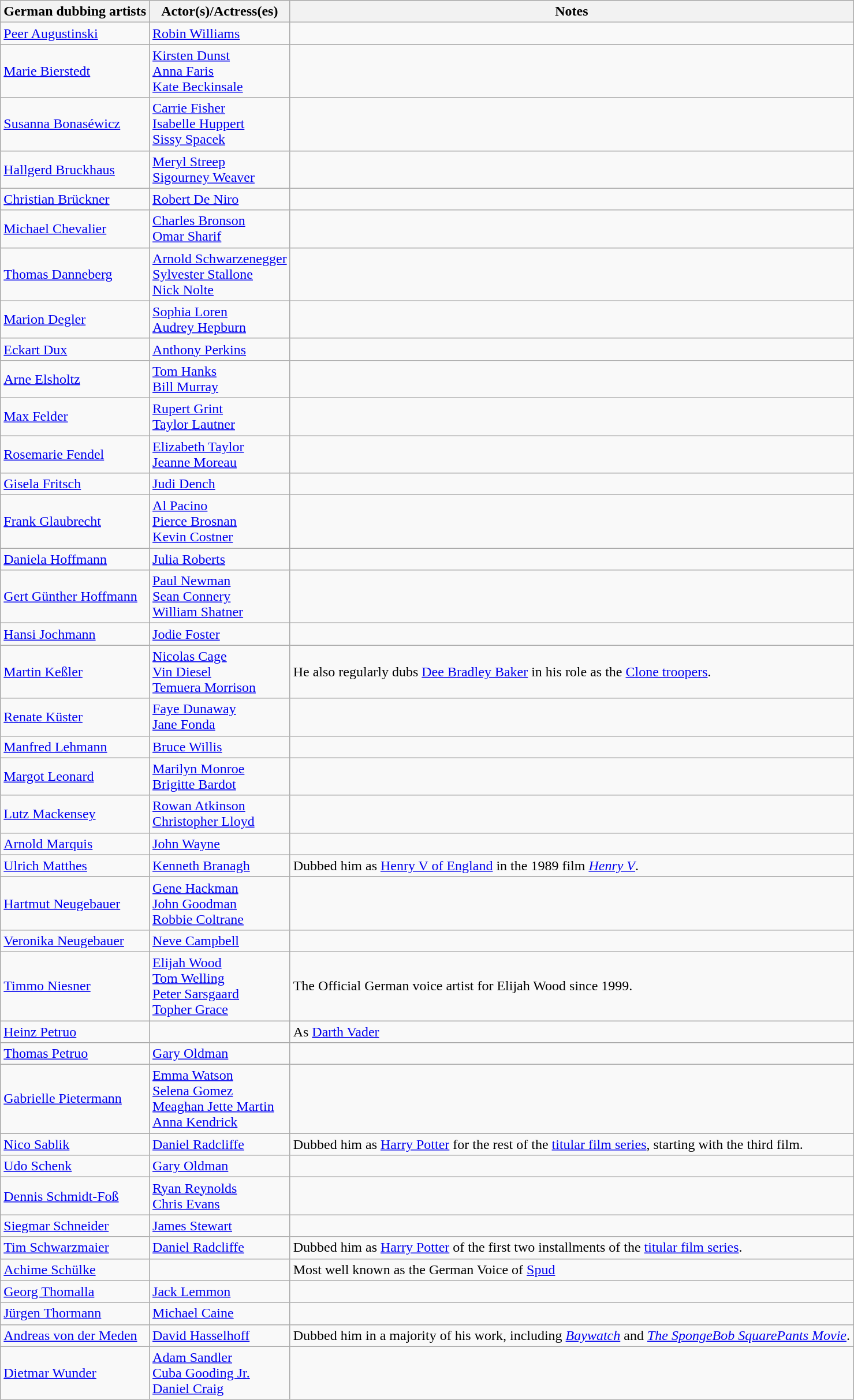<table class="wikitable collapsible collapsed">
<tr>
<th>German dubbing artists</th>
<th>Actor(s)/Actress(es)</th>
<th>Notes</th>
</tr>
<tr>
<td><a href='#'>Peer Augustinski</a></td>
<td><a href='#'>Robin Williams</a></td>
<td></td>
</tr>
<tr>
<td><a href='#'>Marie Bierstedt</a></td>
<td><a href='#'>Kirsten Dunst</a><br><a href='#'>Anna Faris</a><br><a href='#'>Kate Beckinsale</a></td>
<td></td>
</tr>
<tr>
<td><a href='#'>Susanna Bonaséwicz</a></td>
<td><a href='#'>Carrie Fisher</a><br><a href='#'>Isabelle Huppert</a><br><a href='#'>Sissy Spacek</a></td>
<td></td>
</tr>
<tr>
<td><a href='#'>Hallgerd Bruckhaus</a></td>
<td><a href='#'>Meryl Streep</a><br><a href='#'>Sigourney Weaver</a></td>
<td></td>
</tr>
<tr>
<td><a href='#'>Christian Brückner</a></td>
<td><a href='#'>Robert De Niro</a></td>
<td></td>
</tr>
<tr>
<td><a href='#'>Michael Chevalier</a></td>
<td><a href='#'>Charles Bronson</a><br><a href='#'>Omar Sharif</a></td>
<td></td>
</tr>
<tr>
<td><a href='#'>Thomas Danneberg</a></td>
<td><a href='#'>Arnold Schwarzenegger</a><br><a href='#'>Sylvester Stallone</a><br><a href='#'>Nick Nolte</a></td>
<td></td>
</tr>
<tr>
<td><a href='#'>Marion Degler</a></td>
<td><a href='#'>Sophia Loren</a><br><a href='#'>Audrey Hepburn</a></td>
<td></td>
</tr>
<tr>
<td><a href='#'>Eckart Dux</a></td>
<td><a href='#'>Anthony Perkins</a></td>
<td></td>
</tr>
<tr>
<td><a href='#'>Arne Elsholtz</a></td>
<td><a href='#'>Tom Hanks</a><br><a href='#'>Bill Murray</a></td>
<td></td>
</tr>
<tr>
<td><a href='#'>Max Felder</a></td>
<td><a href='#'>Rupert Grint</a><br><a href='#'>Taylor Lautner</a></td>
<td></td>
</tr>
<tr>
<td><a href='#'>Rosemarie Fendel</a></td>
<td><a href='#'>Elizabeth Taylor</a><br><a href='#'>Jeanne Moreau</a></td>
<td></td>
</tr>
<tr>
<td><a href='#'>Gisela Fritsch</a></td>
<td><a href='#'>Judi Dench</a></td>
<td></td>
</tr>
<tr>
<td><a href='#'>Frank Glaubrecht</a></td>
<td><a href='#'>Al Pacino</a><br><a href='#'>Pierce Brosnan</a><br><a href='#'>Kevin Costner</a></td>
<td></td>
</tr>
<tr>
<td><a href='#'>Daniela Hoffmann</a></td>
<td><a href='#'>Julia Roberts</a></td>
<td></td>
</tr>
<tr>
<td><a href='#'>Gert Günther Hoffmann</a></td>
<td><a href='#'>Paul Newman</a><br><a href='#'>Sean Connery</a><br><a href='#'>William Shatner</a></td>
<td></td>
</tr>
<tr>
<td><a href='#'>Hansi Jochmann</a></td>
<td><a href='#'>Jodie Foster</a></td>
<td></td>
</tr>
<tr>
<td><a href='#'>Martin Keßler</a></td>
<td><a href='#'>Nicolas Cage</a><br><a href='#'>Vin Diesel</a><br><a href='#'>Temuera Morrison</a></td>
<td>He also regularly dubs <a href='#'>Dee Bradley Baker</a> in his role as the <a href='#'>Clone troopers</a>.</td>
</tr>
<tr>
<td><a href='#'>Renate Küster</a></td>
<td><a href='#'>Faye Dunaway</a><br><a href='#'>Jane Fonda</a></td>
<td></td>
</tr>
<tr>
<td><a href='#'>Manfred Lehmann</a></td>
<td><a href='#'>Bruce Willis</a></td>
<td></td>
</tr>
<tr>
<td><a href='#'>Margot Leonard</a></td>
<td><a href='#'>Marilyn Monroe</a><br><a href='#'>Brigitte Bardot</a></td>
<td></td>
</tr>
<tr>
<td><a href='#'>Lutz Mackensey</a></td>
<td><a href='#'>Rowan Atkinson</a><br><a href='#'>Christopher Lloyd</a></td>
<td></td>
</tr>
<tr>
<td><a href='#'>Arnold Marquis</a></td>
<td><a href='#'>John Wayne</a></td>
<td></td>
</tr>
<tr>
<td><a href='#'>Ulrich Matthes</a></td>
<td><a href='#'>Kenneth Branagh</a></td>
<td>Dubbed him as <a href='#'>Henry V of England</a> in the 1989 film <em><a href='#'>Henry V</a></em>.</td>
</tr>
<tr>
<td><a href='#'>Hartmut Neugebauer</a></td>
<td><a href='#'>Gene Hackman</a><br><a href='#'>John Goodman</a><br><a href='#'>Robbie Coltrane</a></td>
<td></td>
</tr>
<tr>
<td><a href='#'>Veronika Neugebauer</a></td>
<td><a href='#'>Neve Campbell</a></td>
<td></td>
</tr>
<tr>
<td><a href='#'>Timmo Niesner</a></td>
<td><a href='#'>Elijah Wood</a><br><a href='#'>Tom Welling</a><br><a href='#'>Peter Sarsgaard</a><br><a href='#'>Topher Grace</a></td>
<td>The Official German voice artist for Elijah Wood since 1999.</td>
</tr>
<tr>
<td><a href='#'>Heinz Petruo</a></td>
<td></td>
<td>As <a href='#'>Darth Vader</a></td>
</tr>
<tr>
<td><a href='#'>Thomas Petruo</a></td>
<td><a href='#'>Gary Oldman</a></td>
<td></td>
</tr>
<tr>
<td><a href='#'>Gabrielle Pietermann</a></td>
<td><a href='#'>Emma Watson</a><br><a href='#'>Selena Gomez</a><br><a href='#'>Meaghan Jette Martin</a><br><a href='#'>Anna Kendrick</a></td>
<td></td>
</tr>
<tr>
<td><a href='#'>Nico Sablik</a></td>
<td><a href='#'>Daniel Radcliffe</a></td>
<td>Dubbed him as <a href='#'>Harry Potter</a> for the rest of the <a href='#'>titular film series</a>, starting with the third film.</td>
</tr>
<tr>
<td><a href='#'>Udo Schenk</a></td>
<td><a href='#'>Gary Oldman</a></td>
<td></td>
</tr>
<tr>
<td><a href='#'>Dennis Schmidt-Foß</a></td>
<td><a href='#'>Ryan Reynolds</a><br><a href='#'>Chris Evans</a></td>
<td></td>
</tr>
<tr>
<td><a href='#'>Siegmar Schneider</a></td>
<td><a href='#'>James Stewart</a></td>
<td></td>
</tr>
<tr>
<td><a href='#'>Tim Schwarzmaier</a></td>
<td><a href='#'>Daniel Radcliffe</a></td>
<td>Dubbed him as <a href='#'>Harry Potter</a> of the first two installments of the <a href='#'>titular film series</a>.</td>
</tr>
<tr>
<td><a href='#'>Achime Schülke</a></td>
<td></td>
<td>Most well known as the German Voice of <a href='#'>Spud</a></td>
</tr>
<tr>
<td><a href='#'>Georg Thomalla</a></td>
<td><a href='#'>Jack Lemmon</a></td>
<td></td>
</tr>
<tr>
<td><a href='#'>Jürgen Thormann</a></td>
<td><a href='#'>Michael Caine</a></td>
<td></td>
</tr>
<tr>
<td><a href='#'>Andreas von der Meden</a></td>
<td><a href='#'>David Hasselhoff</a></td>
<td>Dubbed him in a majority of his work, including <em><a href='#'>Baywatch</a></em> and <em><a href='#'>The SpongeBob SquarePants Movie</a></em>.</td>
</tr>
<tr>
<td><a href='#'>Dietmar Wunder</a></td>
<td><a href='#'>Adam Sandler</a><br><a href='#'>Cuba Gooding Jr.</a><br><a href='#'>Daniel Craig</a></td>
<td></td>
</tr>
</table>
